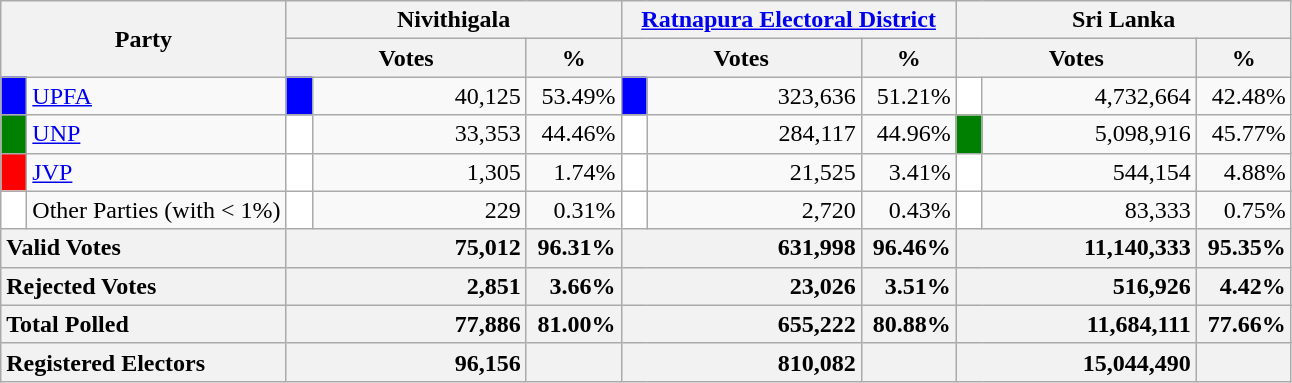<table class="wikitable">
<tr>
<th colspan="2" width="144px"rowspan="2">Party</th>
<th colspan="3" width="216px">Nivithigala</th>
<th colspan="3" width="216px"><a href='#'>Ratnapura Electoral District</a></th>
<th colspan="3" width="216px">Sri Lanka</th>
</tr>
<tr>
<th colspan="2" width="144px">Votes</th>
<th>%</th>
<th colspan="2" width="144px">Votes</th>
<th>%</th>
<th colspan="2" width="144px">Votes</th>
<th>%</th>
</tr>
<tr>
<td style="background-color:blue;" width="10px"></td>
<td style="text-align:left;"><a href='#'>UPFA</a></td>
<td style="background-color:blue;" width="10px"></td>
<td style="text-align:right;">40,125</td>
<td style="text-align:right;">53.49%</td>
<td style="background-color:blue;" width="10px"></td>
<td style="text-align:right;">323,636</td>
<td style="text-align:right;">51.21%</td>
<td style="background-color:white;" width="10px"></td>
<td style="text-align:right;">4,732,664</td>
<td style="text-align:right;">42.48%</td>
</tr>
<tr>
<td style="background-color:green;" width="10px"></td>
<td style="text-align:left;"><a href='#'>UNP</a></td>
<td style="background-color:white;" width="10px"></td>
<td style="text-align:right;">33,353</td>
<td style="text-align:right;">44.46%</td>
<td style="background-color:white;" width="10px"></td>
<td style="text-align:right;">284,117</td>
<td style="text-align:right;">44.96%</td>
<td style="background-color:green;" width="10px"></td>
<td style="text-align:right;">5,098,916</td>
<td style="text-align:right;">45.77%</td>
</tr>
<tr>
<td style="background-color:red;" width="10px"></td>
<td style="text-align:left;"><a href='#'>JVP</a></td>
<td style="background-color:white;" width="10px"></td>
<td style="text-align:right;">1,305</td>
<td style="text-align:right;">1.74%</td>
<td style="background-color:white;" width="10px"></td>
<td style="text-align:right;">21,525</td>
<td style="text-align:right;">3.41%</td>
<td style="background-color:white;" width="10px"></td>
<td style="text-align:right;">544,154</td>
<td style="text-align:right;">4.88%</td>
</tr>
<tr>
<td style="background-color:white;" width="10px"></td>
<td style="text-align:left;">Other Parties (with < 1%)</td>
<td style="background-color:white;" width="10px"></td>
<td style="text-align:right;">229</td>
<td style="text-align:right;">0.31%</td>
<td style="background-color:white;" width="10px"></td>
<td style="text-align:right;">2,720</td>
<td style="text-align:right;">0.43%</td>
<td style="background-color:white;" width="10px"></td>
<td style="text-align:right;">83,333</td>
<td style="text-align:right;">0.75%</td>
</tr>
<tr>
<th colspan="2" width="144px"style="text-align:left;">Valid Votes</th>
<th style="text-align:right;"colspan="2" width="144px">75,012</th>
<th style="text-align:right;">96.31%</th>
<th style="text-align:right;"colspan="2" width="144px">631,998</th>
<th style="text-align:right;">96.46%</th>
<th style="text-align:right;"colspan="2" width="144px">11,140,333</th>
<th style="text-align:right;">95.35%</th>
</tr>
<tr>
<th colspan="2" width="144px"style="text-align:left;">Rejected Votes</th>
<th style="text-align:right;"colspan="2" width="144px">2,851</th>
<th style="text-align:right;">3.66%</th>
<th style="text-align:right;"colspan="2" width="144px">23,026</th>
<th style="text-align:right;">3.51%</th>
<th style="text-align:right;"colspan="2" width="144px">516,926</th>
<th style="text-align:right;">4.42%</th>
</tr>
<tr>
<th colspan="2" width="144px"style="text-align:left;">Total Polled</th>
<th style="text-align:right;"colspan="2" width="144px">77,886</th>
<th style="text-align:right;">81.00%</th>
<th style="text-align:right;"colspan="2" width="144px">655,222</th>
<th style="text-align:right;">80.88%</th>
<th style="text-align:right;"colspan="2" width="144px">11,684,111</th>
<th style="text-align:right;">77.66%</th>
</tr>
<tr>
<th colspan="2" width="144px"style="text-align:left;">Registered Electors</th>
<th style="text-align:right;"colspan="2" width="144px">96,156</th>
<th></th>
<th style="text-align:right;"colspan="2" width="144px">810,082</th>
<th></th>
<th style="text-align:right;"colspan="2" width="144px">15,044,490</th>
<th></th>
</tr>
</table>
